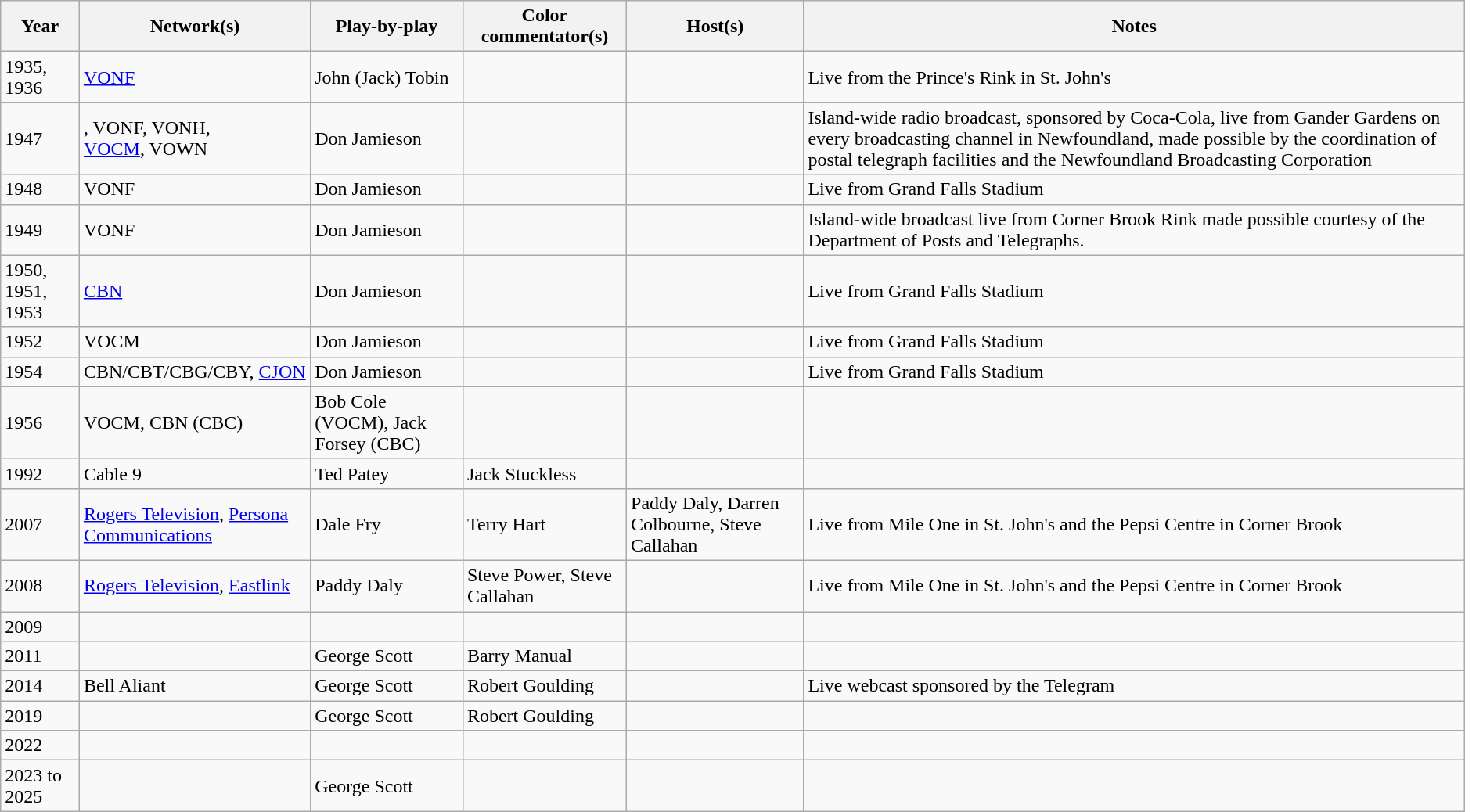<table class="wikitable">
<tr>
<th>Year</th>
<th>Network(s)</th>
<th Sports commentator>Play-by-play</th>
<th>Color commentator(s)</th>
<th>Host(s)</th>
<th>Notes</th>
</tr>
<tr>
<td>1935, 1936</td>
<td><a href='#'>VONF</a></td>
<td>John (Jack) Tobin</td>
<td></td>
<td></td>
<td>Live from the Prince's Rink in St. John's</td>
</tr>
<tr>
<td>1947</td>
<td>, VONF, VONH,<br><a href='#'>VOCM</a>, VOWN</td>
<td>Don Jamieson</td>
<td></td>
<td></td>
<td>Island-wide radio broadcast, sponsored by Coca-Cola, live from Gander Gardens on every broadcasting channel in Newfoundland, made possible by the coordination of postal telegraph facilities and the Newfoundland Broadcasting Corporation</td>
</tr>
<tr>
<td>1948</td>
<td>VONF</td>
<td>Don Jamieson</td>
<td></td>
<td></td>
<td>Live from Grand Falls Stadium</td>
</tr>
<tr>
<td>1949</td>
<td>VONF</td>
<td>Don Jamieson</td>
<td></td>
<td></td>
<td>Island-wide broadcast live from Corner Brook Rink made possible courtesy of the Department of Posts and Telegraphs.</td>
</tr>
<tr>
<td>1950, 1951, 1953</td>
<td><a href='#'>CBN</a></td>
<td>Don Jamieson</td>
<td></td>
<td></td>
<td>Live from Grand Falls Stadium</td>
</tr>
<tr>
<td>1952</td>
<td>VOCM</td>
<td>Don Jamieson</td>
<td></td>
<td></td>
<td>Live from Grand Falls Stadium</td>
</tr>
<tr>
<td>1954</td>
<td>CBN/CBT/CBG/CBY, <a href='#'>CJON</a></td>
<td>Don Jamieson</td>
<td></td>
<td></td>
<td>Live from Grand Falls Stadium</td>
</tr>
<tr>
<td>1956</td>
<td>VOCM, CBN (CBC)</td>
<td>Bob Cole (VOCM), Jack Forsey (CBC)</td>
<td></td>
<td></td>
<td></td>
</tr>
<tr>
<td>1992</td>
<td>Cable 9</td>
<td>Ted Patey</td>
<td>Jack Stuckless</td>
<td></td>
<td></td>
</tr>
<tr>
<td>2007</td>
<td><a href='#'>Rogers Television</a>, <a href='#'>Persona Communications</a></td>
<td>Dale Fry</td>
<td>Terry Hart</td>
<td>Paddy Daly, Darren Colbourne, Steve Callahan</td>
<td>Live from Mile One in St. John's and the Pepsi Centre in Corner Brook</td>
</tr>
<tr>
<td>2008</td>
<td><a href='#'>Rogers Television</a>, <a href='#'>Eastlink</a></td>
<td>Paddy Daly</td>
<td>Steve Power, Steve Callahan</td>
<td></td>
<td>Live from Mile One in St. John's and the Pepsi Centre in Corner Brook</td>
</tr>
<tr>
<td>2009</td>
<td></td>
<td></td>
<td></td>
<td></td>
<td></td>
</tr>
<tr>
<td>2011</td>
<td></td>
<td>George Scott</td>
<td>Barry Manual</td>
<td></td>
<td></td>
</tr>
<tr>
<td>2014</td>
<td>Bell Aliant</td>
<td>George Scott</td>
<td>Robert Goulding</td>
<td></td>
<td>Live webcast sponsored by the Telegram</td>
</tr>
<tr>
<td>2019</td>
<td></td>
<td>George Scott</td>
<td>Robert Goulding</td>
<td></td>
<td></td>
</tr>
<tr>
<td>2022</td>
<td></td>
<td></td>
<td></td>
<td></td>
<td></td>
</tr>
<tr>
<td>2023 to 2025</td>
<td></td>
<td>George Scott</td>
<td></td>
<td></td>
</tr>
</table>
